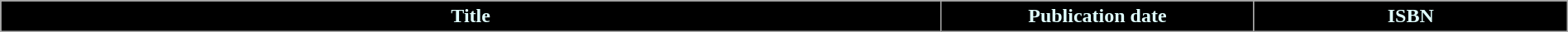<table class="wikitable" style="width:100%;">
<tr>
<th width="60%" style="background:#000000;color:#E0FFFF;">Title</th>
<th width ="20%" style="background:#000000;color:#E0FFFF;">Publication date</th>
<th width="20%" style="background:#000000;color:#E0FFFF;">ISBN<br>




</th>
</tr>
</table>
